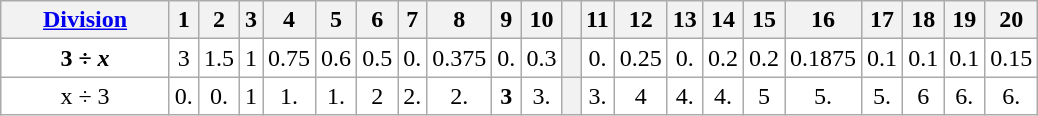<table class="wikitable" style="text-align: center; background: white">
<tr>
<th width="105px"><a href='#'>Division</a></th>
<th>1</th>
<th>2</th>
<th>3</th>
<th>4</th>
<th>5</th>
<th>6</th>
<th>7</th>
<th>8</th>
<th>9</th>
<th>10</th>
<th width="5px"></th>
<th>11</th>
<th>12</th>
<th>13</th>
<th>14</th>
<th>15</th>
<th>16</th>
<th>17</th>
<th>18</th>
<th>19</th>
<th>20</th>
</tr>
<tr>
<td><strong>3 ÷ <em>x<strong><em></td>
<td></strong>3<strong></td>
<td>1.5</td>
<td>1</td>
<td>0.75</td>
<td>0.6</td>
<td>0.5</td>
<td>0.</td>
<td>0.375</td>
<td>0.</td>
<td>0.3</td>
<th></th>
<td>0.</td>
<td>0.25</td>
<td>0.</td>
<td>0.2</td>
<td>0.2</td>
<td>0.1875</td>
<td>0.1</td>
<td>0.1</td>
<td>0.1</td>
<td>0.15</td>
</tr>
<tr>
<td></em></strong>x</em> ÷ 3</strong></td>
<td>0.</td>
<td>0.</td>
<td>1</td>
<td>1.</td>
<td>1.</td>
<td>2</td>
<td>2.</td>
<td>2.</td>
<td><strong>3</strong></td>
<td>3.</td>
<th></th>
<td>3.</td>
<td>4</td>
<td>4.</td>
<td>4.</td>
<td>5</td>
<td>5.</td>
<td>5.</td>
<td>6</td>
<td>6.</td>
<td>6.</td>
</tr>
</table>
